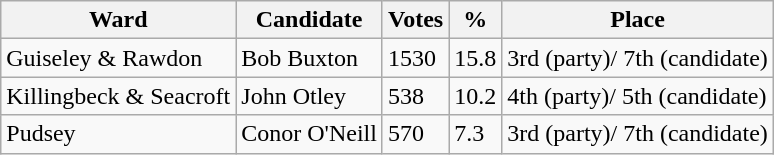<table class="wikitable sortable">
<tr>
<th>Ward</th>
<th>Candidate</th>
<th>Votes</th>
<th>%</th>
<th>Place</th>
</tr>
<tr>
<td>Guiseley & Rawdon</td>
<td>Bob Buxton</td>
<td>1530</td>
<td>15.8</td>
<td>3rd (party)/ 7th (candidate)</td>
</tr>
<tr>
<td>Killingbeck & Seacroft</td>
<td>John Otley</td>
<td>538</td>
<td>10.2</td>
<td>4th (party)/ 5th (candidate)</td>
</tr>
<tr>
<td>Pudsey</td>
<td>Conor O'Neill</td>
<td>570</td>
<td>7.3</td>
<td>3rd (party)/ 7th (candidate)</td>
</tr>
</table>
